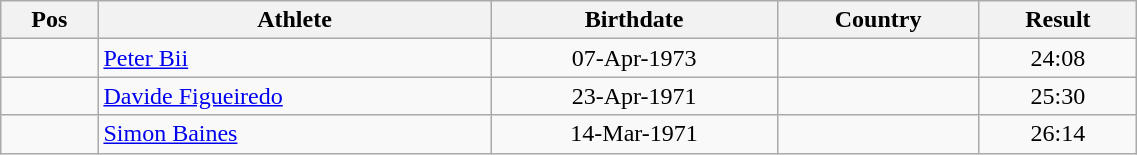<table class="wikitable"  style="text-align:center; width:60%;">
<tr>
<th>Pos</th>
<th>Athlete</th>
<th>Birthdate</th>
<th>Country</th>
<th>Result</th>
</tr>
<tr>
<td align=center></td>
<td align=left><a href='#'>Peter Bii</a></td>
<td>07-Apr-1973</td>
<td align=left></td>
<td>24:08</td>
</tr>
<tr>
<td align=center></td>
<td align=left><a href='#'>Davide Figueiredo</a></td>
<td>23-Apr-1971</td>
<td align=left></td>
<td>25:30</td>
</tr>
<tr>
<td align=center></td>
<td align=left><a href='#'>Simon Baines</a></td>
<td>14-Mar-1971</td>
<td align=left></td>
<td>26:14</td>
</tr>
</table>
